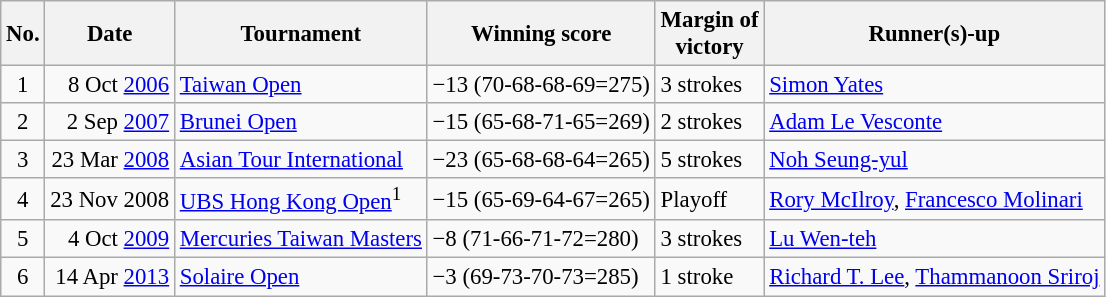<table class="wikitable" style="font-size:95%;">
<tr>
<th>No.</th>
<th>Date</th>
<th>Tournament</th>
<th>Winning score</th>
<th>Margin of<br>victory</th>
<th>Runner(s)-up</th>
</tr>
<tr>
<td align=center>1</td>
<td align=right>8 Oct <a href='#'>2006</a></td>
<td><a href='#'>Taiwan Open</a></td>
<td>−13 (70-68-68-69=275)</td>
<td>3 strokes</td>
<td> <a href='#'>Simon Yates</a></td>
</tr>
<tr>
<td align=center>2</td>
<td align=right>2 Sep <a href='#'>2007</a></td>
<td><a href='#'>Brunei Open</a></td>
<td>−15 (65-68-71-65=269)</td>
<td>2 strokes</td>
<td> <a href='#'>Adam Le Vesconte</a></td>
</tr>
<tr>
<td align=center>3</td>
<td align=right>23 Mar <a href='#'>2008</a></td>
<td><a href='#'>Asian Tour International</a></td>
<td>−23 (65-68-68-64=265)</td>
<td>5 strokes</td>
<td> <a href='#'>Noh Seung-yul</a></td>
</tr>
<tr>
<td align=center>4</td>
<td align=right>23 Nov 2008</td>
<td><a href='#'>UBS Hong Kong Open</a><sup>1</sup></td>
<td>−15 (65-69-64-67=265)</td>
<td>Playoff</td>
<td> <a href='#'>Rory McIlroy</a>,  <a href='#'>Francesco Molinari</a></td>
</tr>
<tr>
<td align=center>5</td>
<td align=right>4 Oct <a href='#'>2009</a></td>
<td><a href='#'>Mercuries Taiwan Masters</a></td>
<td>−8 (71-66-71-72=280)</td>
<td>3 strokes</td>
<td> <a href='#'>Lu Wen-teh</a></td>
</tr>
<tr>
<td align=center>6</td>
<td align=right>14 Apr <a href='#'>2013</a></td>
<td><a href='#'>Solaire Open</a></td>
<td>−3 (69-73-70-73=285)</td>
<td>1 stroke</td>
<td> <a href='#'>Richard T. Lee</a>,  <a href='#'>Thammanoon Sriroj</a></td>
</tr>
</table>
